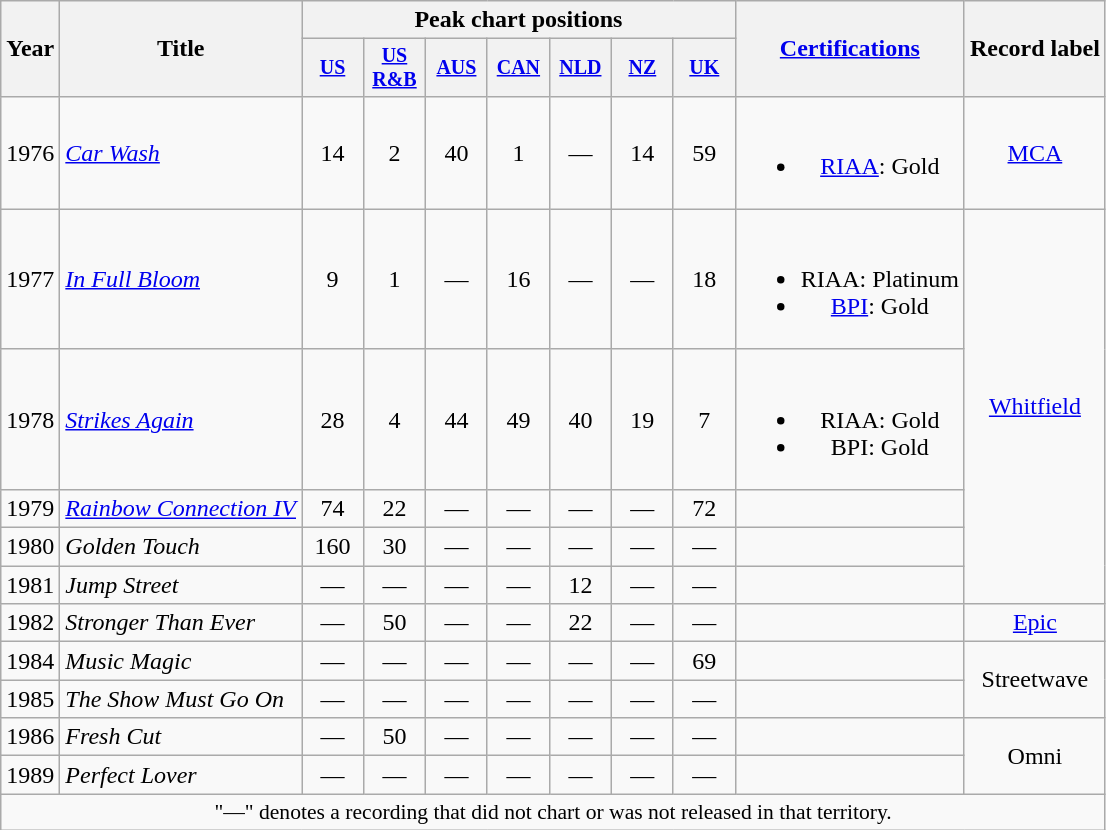<table class="wikitable" style="text-align:center;">
<tr>
<th rowspan="2">Year</th>
<th rowspan="2">Title</th>
<th colspan="7">Peak chart positions</th>
<th rowspan="2"><a href='#'>Certifications</a></th>
<th rowspan="2">Record label</th>
</tr>
<tr style="font-size:smaller;">
<th width="35"><a href='#'>US</a><br></th>
<th width="35"><a href='#'>US R&B</a><br></th>
<th width="35"><a href='#'>AUS</a><br></th>
<th width="35"><a href='#'>CAN</a><br></th>
<th width="35"><a href='#'>NLD</a><br></th>
<th width="35"><a href='#'>NZ</a> <br></th>
<th width="35"><a href='#'>UK</a><br></th>
</tr>
<tr>
<td>1976</td>
<td style="text-align:left;"><em><a href='#'>Car Wash</a></em></td>
<td>14</td>
<td>2</td>
<td>40</td>
<td>1</td>
<td>—</td>
<td>14</td>
<td>59</td>
<td><br><ul><li><a href='#'>RIAA</a>: Gold</li></ul></td>
<td><a href='#'>MCA</a></td>
</tr>
<tr>
<td>1977</td>
<td style="text-align:left;"><em><a href='#'>In Full Bloom</a></em></td>
<td>9</td>
<td>1</td>
<td>—</td>
<td>16</td>
<td>—</td>
<td>—</td>
<td>18</td>
<td><br><ul><li>RIAA: Platinum</li><li><a href='#'>BPI</a>: Gold</li></ul></td>
<td rowspan="5"><a href='#'>Whitfield</a></td>
</tr>
<tr>
<td>1978</td>
<td style="text-align:left;"><em><a href='#'>Strikes Again</a></em></td>
<td>28</td>
<td>4</td>
<td>44</td>
<td>49</td>
<td>40</td>
<td>19</td>
<td>7</td>
<td><br><ul><li>RIAA: Gold</li><li>BPI: Gold</li></ul></td>
</tr>
<tr>
<td>1979</td>
<td style="text-align:left;"><em><a href='#'>Rainbow Connection IV</a></em></td>
<td>74</td>
<td>22</td>
<td>—</td>
<td>—</td>
<td>—</td>
<td>—</td>
<td>72</td>
<td></td>
</tr>
<tr>
<td>1980</td>
<td style="text-align:left;"><em>Golden Touch</em></td>
<td>160</td>
<td>30</td>
<td>—</td>
<td>—</td>
<td>—</td>
<td>—</td>
<td>—</td>
<td></td>
</tr>
<tr>
<td>1981</td>
<td style="text-align:left;"><em>Jump Street</em></td>
<td>—</td>
<td>—</td>
<td>—</td>
<td>—</td>
<td>12</td>
<td>—</td>
<td>—</td>
<td></td>
</tr>
<tr>
<td>1982</td>
<td style="text-align:left;"><em>Stronger Than Ever</em></td>
<td>—</td>
<td>50</td>
<td>—</td>
<td>—</td>
<td>22</td>
<td>—</td>
<td>—</td>
<td></td>
<td><a href='#'>Epic</a></td>
</tr>
<tr>
<td>1984</td>
<td style="text-align:left;"><em>Music Magic</em></td>
<td>—</td>
<td>—</td>
<td>—</td>
<td>—</td>
<td>—</td>
<td>—</td>
<td>69</td>
<td></td>
<td rowspan="2">Streetwave</td>
</tr>
<tr>
<td>1985</td>
<td style="text-align:left;"><em>The Show Must Go On</em></td>
<td>—</td>
<td>—</td>
<td>—</td>
<td>—</td>
<td>—</td>
<td>—</td>
<td>—</td>
<td></td>
</tr>
<tr>
<td>1986</td>
<td style="text-align:left;"><em>Fresh Cut</em></td>
<td>—</td>
<td>50</td>
<td>—</td>
<td>—</td>
<td>—</td>
<td>—</td>
<td>—</td>
<td></td>
<td rowspan="2">Omni</td>
</tr>
<tr>
<td>1989</td>
<td style="text-align:left;"><em>Perfect Lover</em></td>
<td>—</td>
<td>—</td>
<td>—</td>
<td>—</td>
<td>—</td>
<td>—</td>
<td>—</td>
<td></td>
</tr>
<tr>
<td colspan="15" style="font-size:90%">"—" denotes a recording that did not chart or was not released in that territory.</td>
</tr>
</table>
